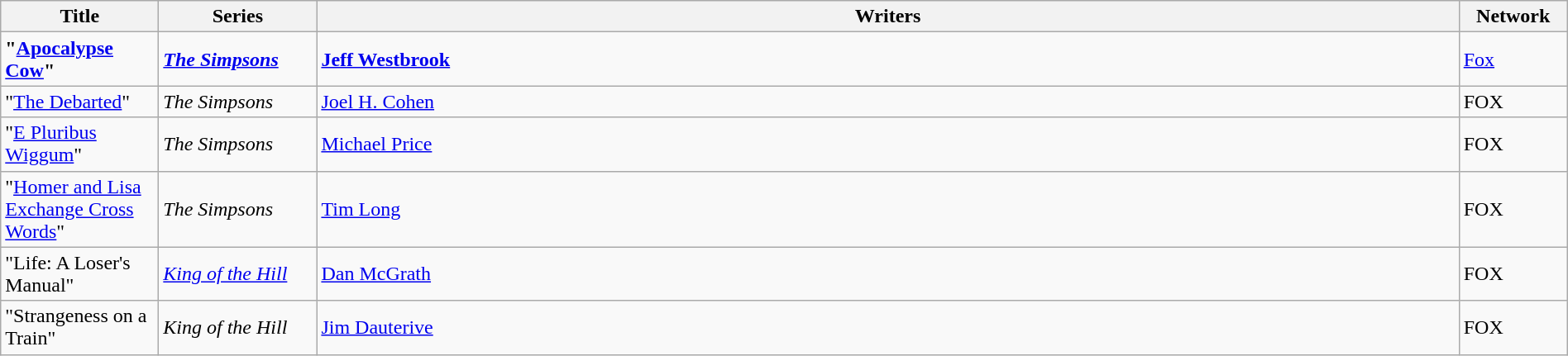<table class="wikitable" width="100%">
<tr>
<th width="120">Title</th>
<th width="120">Series</th>
<th>Writers</th>
<th width="80">Network</th>
</tr>
<tr>
<td><strong>"<a href='#'>Apocalypse Cow</a>"</strong></td>
<td><strong><em><a href='#'>The Simpsons</a></em></strong></td>
<td><strong><a href='#'>Jeff Westbrook</a></strong></td>
<td><a href='#'>Fox</a></td>
</tr>
<tr>
<td>"<a href='#'>The Debarted</a>"</td>
<td><em>The Simpsons</em></td>
<td><a href='#'>Joel H. Cohen</a></td>
<td>FOX</td>
</tr>
<tr>
<td>"<a href='#'>E Pluribus Wiggum</a>"</td>
<td><em>The Simpsons</em></td>
<td><a href='#'>Michael Price</a></td>
<td>FOX</td>
</tr>
<tr>
<td>"<a href='#'>Homer and Lisa Exchange Cross Words</a>"</td>
<td><em>The Simpsons</em></td>
<td><a href='#'>Tim Long</a></td>
<td>FOX</td>
</tr>
<tr>
<td>"Life: A Loser's Manual"</td>
<td><em><a href='#'>King of the Hill</a></em></td>
<td><a href='#'>Dan McGrath</a></td>
<td>FOX</td>
</tr>
<tr>
<td>"Strangeness on a Train"</td>
<td><em>King of the Hill</em></td>
<td><a href='#'>Jim Dauterive</a></td>
<td>FOX</td>
</tr>
</table>
